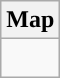<table class="wikitable">
<tr>
<th>Map</th>
</tr>
<tr>
<td align="center"><div><br> 






</div></td>
</tr>
</table>
